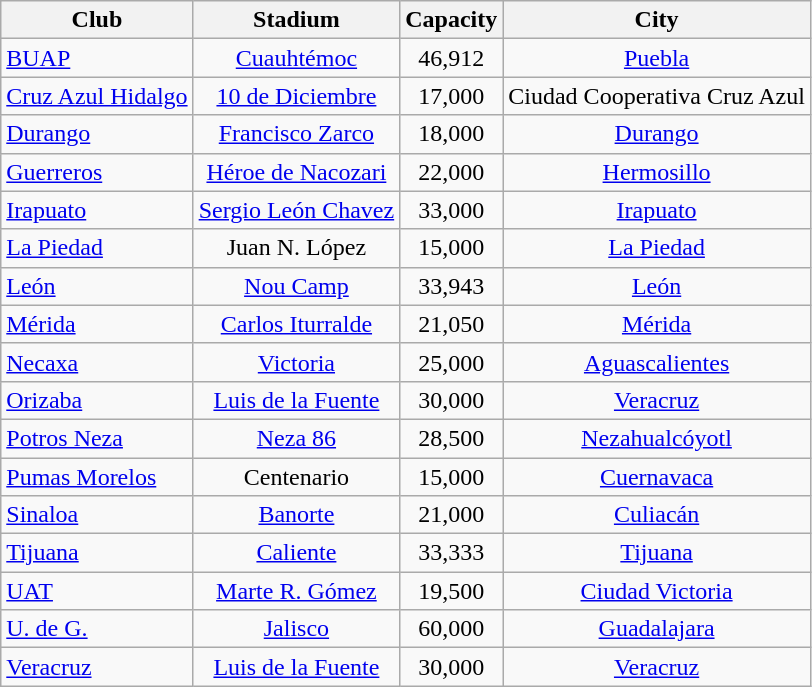<table class="wikitable">
<tr>
<th align=center>Club</th>
<th>Stadium</th>
<th>Capacity</th>
<th>City</th>
</tr>
<tr>
<td><a href='#'>BUAP</a></td>
<td align="center"><a href='#'>Cuauhtémoc</a></td>
<td align="center">46,912</td>
<td align="center"><a href='#'>Puebla</a></td>
</tr>
<tr>
<td><a href='#'>Cruz Azul Hidalgo</a></td>
<td align="center"><a href='#'>10 de Diciembre</a></td>
<td align="center">17,000</td>
<td align="center">Ciudad Cooperativa Cruz Azul</td>
</tr>
<tr>
<td><a href='#'>Durango</a></td>
<td align="center"><a href='#'>Francisco Zarco</a></td>
<td align="center">18,000</td>
<td align="center"><a href='#'>Durango</a></td>
</tr>
<tr>
<td><a href='#'>Guerreros</a></td>
<td align="center"><a href='#'>Héroe de Nacozari</a></td>
<td align="center">22,000</td>
<td align="center"><a href='#'>Hermosillo</a></td>
</tr>
<tr>
<td><a href='#'>Irapuato</a></td>
<td align="center"><a href='#'>Sergio León Chavez</a></td>
<td align="center">33,000</td>
<td align="center"><a href='#'>Irapuato</a></td>
</tr>
<tr>
<td><a href='#'>La Piedad</a></td>
<td align="center">Juan N. López</td>
<td align="center">15,000</td>
<td align="center"><a href='#'>La Piedad</a></td>
</tr>
<tr>
<td><a href='#'>León</a></td>
<td align="center"><a href='#'>Nou Camp</a></td>
<td align="center">33,943</td>
<td align="center"><a href='#'>León</a></td>
</tr>
<tr>
<td><a href='#'>Mérida</a></td>
<td align="center"><a href='#'>Carlos Iturralde</a></td>
<td align="center">21,050</td>
<td align="center"><a href='#'>Mérida</a></td>
</tr>
<tr>
<td><a href='#'>Necaxa</a></td>
<td align="center"><a href='#'>Victoria</a></td>
<td align="center">25,000</td>
<td align="center"><a href='#'>Aguascalientes</a></td>
</tr>
<tr>
<td><a href='#'>Orizaba</a></td>
<td align="center"><a href='#'>Luis de la Fuente</a></td>
<td align="center">30,000</td>
<td align="center"><a href='#'>Veracruz</a></td>
</tr>
<tr>
<td><a href='#'>Potros Neza</a></td>
<td align="center"><a href='#'>Neza 86</a></td>
<td align="center">28,500</td>
<td align="center"><a href='#'>Nezahualcóyotl</a></td>
</tr>
<tr>
<td><a href='#'>Pumas Morelos</a></td>
<td align="center">Centenario</td>
<td align="center">15,000</td>
<td align="center"><a href='#'>Cuernavaca</a></td>
</tr>
<tr>
<td><a href='#'>Sinaloa</a></td>
<td align="center"><a href='#'>Banorte</a></td>
<td align="center">21,000</td>
<td align="center"><a href='#'>Culiacán</a></td>
</tr>
<tr>
<td><a href='#'>Tijuana</a></td>
<td align="center"><a href='#'>Caliente</a></td>
<td align="center">33,333</td>
<td align="center"><a href='#'>Tijuana</a></td>
</tr>
<tr>
<td><a href='#'>UAT</a></td>
<td align="center"><a href='#'>Marte R. Gómez</a></td>
<td align="center">19,500</td>
<td align="center"><a href='#'>Ciudad Victoria</a></td>
</tr>
<tr>
<td><a href='#'>U. de G.</a></td>
<td align="center"><a href='#'>Jalisco</a></td>
<td align="center">60,000</td>
<td align="center"><a href='#'>Guadalajara</a></td>
</tr>
<tr>
<td><a href='#'>Veracruz</a></td>
<td align="center"><a href='#'>Luis de la Fuente</a></td>
<td align="center">30,000</td>
<td align="center"><a href='#'>Veracruz</a></td>
</tr>
</table>
